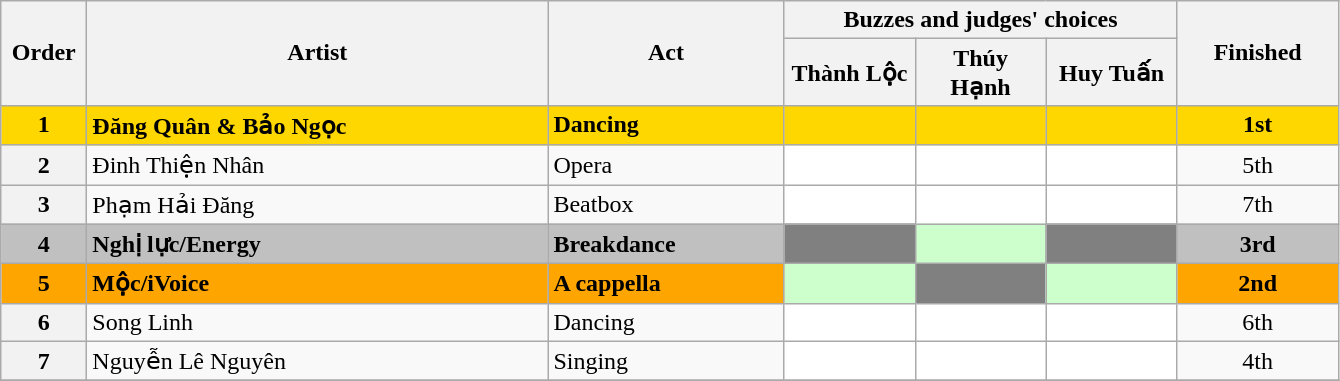<table class=wikitable>
<tr>
<th rowspan=2 width=50>Order</th>
<th rowspan=2 width=300>Artist</th>
<th rowspan=2 width=150>Act</th>
<th colspan=3 width=240>Buzzes and judges' choices</th>
<th rowspan=2 width=100>Finished</th>
</tr>
<tr>
<th width=80>Thành Lộc</th>
<th width=80>Thúy Hạnh</th>
<th width=80>Huy Tuấn</th>
</tr>
<tr>
<td align=center bgcolor=gold><strong>1</strong></td>
<td bgcolor=gold><strong>Đăng Quân & Bảo Ngọc</strong></td>
<td bgcolor=gold><strong>Dancing</strong></td>
<td align=center bgcolor=gold></td>
<td align=center bgcolor=gold></td>
<td align=center bgcolor=gold></td>
<td align=center bgcolor=gold><strong>1st</strong></td>
</tr>
<tr>
<th>2</th>
<td>Đinh Thiện Nhân</td>
<td>Opera</td>
<td align=center bgcolor=white></td>
<td align=center bgcolor=white></td>
<td align=center bgcolor=white></td>
<td align=center>5th</td>
</tr>
<tr>
<th>3</th>
<td>Phạm Hải Đăng</td>
<td>Beatbox</td>
<td align=center bgcolor=white></td>
<td align=center bgcolor=white></td>
<td align=center bgcolor=white></td>
<td align=center>7th</td>
</tr>
<tr>
<td align=center bgcolor=silver><strong>4</strong></td>
<td bgcolor=silver><strong>Nghị lực/Energy</strong></td>
<td bgcolor=silver><strong>Breakdance</strong></td>
<td align=center bgcolor=gray></td>
<td align=center bgcolor="#cfc"></td>
<td align=center bgcolor=gray></td>
<td align=center bgcolor=silver><strong>3rd</strong></td>
</tr>
<tr>
<td align=center bgcolor=orange><strong>5</strong></td>
<td bgcolor=orange><strong>Mộc/iVoice</strong></td>
<td bgcolor=orange><strong>A cappella</strong></td>
<td align=center bgcolor="#cfc"></td>
<td align=center bgcolor=gray></td>
<td align=center bgcolor="#cfc"></td>
<td align=center bgcolor=orange><strong>2nd</strong></td>
</tr>
<tr>
<th>6</th>
<td>Song Linh</td>
<td>Dancing</td>
<td align=center bgcolor=white></td>
<td align=center bgcolor=white></td>
<td align=center bgcolor=white></td>
<td align=center>6th</td>
</tr>
<tr>
<th>7</th>
<td>Nguyễn Lê Nguyên</td>
<td>Singing</td>
<td align=center bgcolor=white></td>
<td align=center bgcolor=white></td>
<td align=center bgcolor=white></td>
<td align=center>4th</td>
</tr>
<tr>
</tr>
</table>
